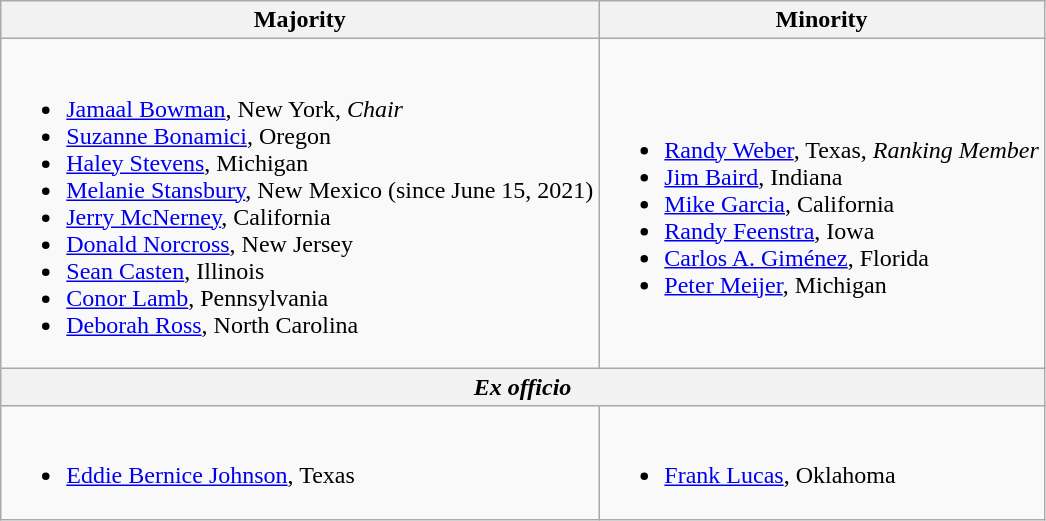<table class=wikitable>
<tr>
<th>Majority</th>
<th>Minority</th>
</tr>
<tr>
<td><br><ul><li><a href='#'>Jamaal Bowman</a>, New York, <em>Chair</em></li><li><a href='#'>Suzanne Bonamici</a>, Oregon</li><li><a href='#'>Haley Stevens</a>, Michigan</li><li><a href='#'>Melanie Stansbury</a>, New Mexico (since June 15, 2021)</li><li><a href='#'>Jerry McNerney</a>, California</li><li><a href='#'>Donald Norcross</a>, New Jersey</li><li><a href='#'>Sean Casten</a>, Illinois</li><li><a href='#'>Conor Lamb</a>, Pennsylvania</li><li><a href='#'>Deborah Ross</a>, North Carolina</li></ul></td>
<td><br><ul><li><a href='#'>Randy Weber</a>, Texas, <em>Ranking Member</em></li><li><a href='#'>Jim Baird</a>, Indiana</li><li><a href='#'>Mike Garcia</a>, California</li><li><a href='#'>Randy Feenstra</a>, Iowa</li><li><a href='#'>Carlos A. Giménez</a>, Florida</li><li><a href='#'>Peter Meijer</a>, Michigan</li></ul></td>
</tr>
<tr>
<th colspan=2><em>Ex officio</em></th>
</tr>
<tr>
<td><br><ul><li><a href='#'>Eddie Bernice Johnson</a>, Texas</li></ul></td>
<td><br><ul><li><a href='#'>Frank Lucas</a>, Oklahoma</li></ul></td>
</tr>
</table>
